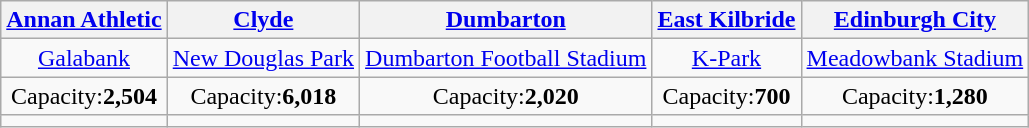<table class="wikitable" style="text-align:center">
<tr>
<th><a href='#'>Annan Athletic</a></th>
<th><a href='#'>Clyde</a></th>
<th><a href='#'>Dumbarton</a></th>
<th><a href='#'>East Kilbride</a></th>
<th><a href='#'>Edinburgh City</a></th>
</tr>
<tr>
<td><a href='#'>Galabank</a></td>
<td><a href='#'>New Douglas Park</a></td>
<td><a href='#'>Dumbarton Football Stadium</a></td>
<td><a href='#'>K-Park</a></td>
<td><a href='#'>Meadowbank Stadium</a></td>
</tr>
<tr>
<td>Capacity:<strong>2,504</strong></td>
<td>Capacity:<strong>6,018</strong></td>
<td>Capacity:<strong>2,020</strong></td>
<td>Capacity:<strong>700</strong></td>
<td>Capacity:<strong>1,280</strong></td>
</tr>
<tr>
<td></td>
<td></td>
<td></td>
<td></td>
<td></td>
</tr>
</table>
